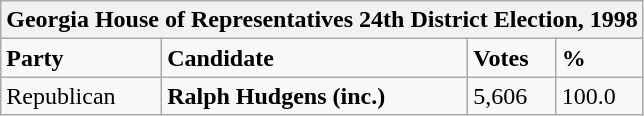<table class="wikitable">
<tr>
<th colspan="4">Georgia House of Representatives 24th District Election, 1998</th>
</tr>
<tr>
<td><strong>Party</strong></td>
<td><strong>Candidate</strong></td>
<td><strong>Votes</strong></td>
<td><strong>%</strong></td>
</tr>
<tr>
<td>Republican</td>
<td><strong>Ralph Hudgens (inc.)</strong></td>
<td>5,606</td>
<td>100.0</td>
</tr>
</table>
